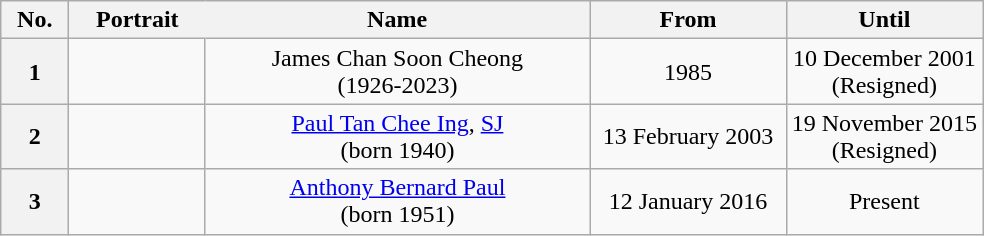<table class="wikitable" style="text-align:center;">
<tr>
<th scope="col">No.</th>
<th scope="col" style="border-right:none;">Portrait</th>
<th scope="col" style="border-left:none;">Name</th>
<th scope="col" style="width:20%;">From</th>
<th scope="col" style="width:20%;">Until</th>
</tr>
<tr>
<th scope="row">1</th>
<td></td>
<td>James Chan Soon Cheong<br> (1926-2023)</td>
<td>1985</td>
<td>10 December 2001 <br> (Resigned)</td>
</tr>
<tr>
<th>2</th>
<td></td>
<td><a href='#'>Paul Tan Chee Ing</a>, <a href='#'>SJ</a> <br> (born 1940)</td>
<td>13 February 2003</td>
<td>19 November 2015 <br> (Resigned)</td>
</tr>
<tr>
<th>3</th>
<td></td>
<td><a href='#'>Anthony Bernard Paul</a> <br> (born 1951)</td>
<td>12 January 2016</td>
<td>Present</td>
</tr>
</table>
